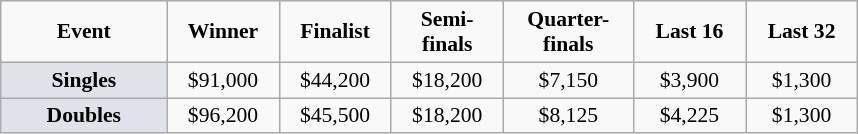<table class="wikitable" style="font-size:90%; text-align:center">
<tr>
<td width="104px"><strong>Event</strong></td>
<td width="68px"><strong>Winner</strong></td>
<td width="68px"><strong>Finalist</strong></td>
<td width="68px"><strong>Semi-finals</strong></td>
<td width="80px"><strong>Quarter-finals</strong></td>
<td width="68px"><strong>Last 16</strong></td>
<td width="68px"><strong>Last 32</strong></td>
</tr>
<tr>
<td bgcolor="#dfe2e9"><strong>Singles</strong></td>
<td>$91,000</td>
<td>$44,200</td>
<td>$18,200</td>
<td>$7,150</td>
<td>$3,900</td>
<td>$1,300</td>
</tr>
<tr>
<td bgcolor="#dfe2e9"><strong>Doubles</strong></td>
<td>$96,200</td>
<td>$45,500</td>
<td>$18,200</td>
<td>$8,125</td>
<td>$4,225</td>
<td>$1,300</td>
</tr>
</table>
